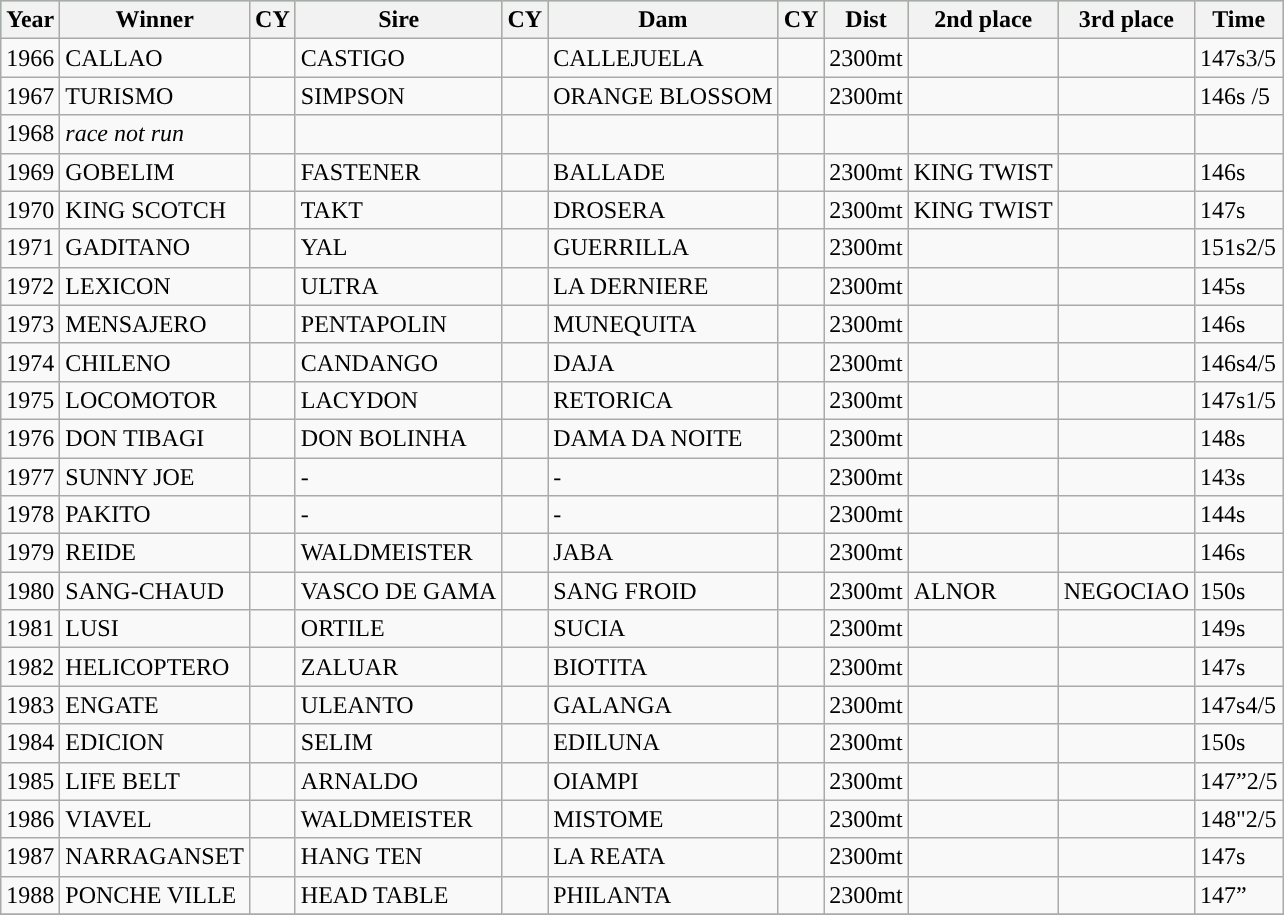<table class = "sortable wikitable">
<tr style="background:#7d7; text-align:center;">
<th>Year</th>
<th>Winner</th>
<th>CY</th>
<th>Sire</th>
<th>CY</th>
<th>Dam</th>
<th>CY</th>
<th style="white-space:nowrap">Dist</th>
<th>2nd place</th>
<th>3rd place</th>
<th>Time</th>
</tr>
<tr>
<td>1966</td>
<td>CALLAO</td>
<td></td>
<td>CASTIGO</td>
<td></td>
<td>CALLEJUELA</td>
<td></td>
<td>2300mt</td>
<td></td>
<td></td>
<td>147s3/5</td>
</tr>
<tr>
<td>1967</td>
<td>TURISMO</td>
<td></td>
<td>SIMPSON</td>
<td></td>
<td>ORANGE BLOSSOM</td>
<td></td>
<td>2300mt</td>
<td></td>
<td></td>
<td>146s /5</td>
</tr>
<tr>
<td>1968</td>
<td><em>race not run</em></td>
<td></td>
<td></td>
<td></td>
<td></td>
<td></td>
<td></td>
<td></td>
<td></td>
<td></td>
</tr>
<tr>
<td>1969</td>
<td>GOBELIM</td>
<td></td>
<td>FASTENER</td>
<td></td>
<td>BALLADE</td>
<td></td>
<td>2300mt</td>
<td>KING TWIST</td>
<td></td>
<td>146s</td>
</tr>
<tr>
<td>1970</td>
<td>KING SCOTCH</td>
<td></td>
<td>TAKT</td>
<td></td>
<td>DROSERA</td>
<td></td>
<td>2300mt</td>
<td>KING TWIST</td>
<td></td>
<td>147s</td>
</tr>
<tr>
<td>1971</td>
<td>GADITANO</td>
<td></td>
<td>YAL</td>
<td></td>
<td>GUERRILLA</td>
<td></td>
<td>2300mt</td>
<td></td>
<td></td>
<td>151s2/5</td>
</tr>
<tr>
<td>1972</td>
<td>LEXICON</td>
<td></td>
<td>ULTRA</td>
<td></td>
<td>LA DERNIERE</td>
<td></td>
<td>2300mt</td>
<td></td>
<td></td>
<td>145s</td>
</tr>
<tr>
<td>1973</td>
<td>MENSAJERO</td>
<td></td>
<td>PENTAPOLIN</td>
<td></td>
<td>MUNEQUITA</td>
<td></td>
<td>2300mt</td>
<td></td>
<td></td>
<td>146s</td>
</tr>
<tr>
<td>1974</td>
<td>CHILENO</td>
<td></td>
<td>CANDANGO</td>
<td></td>
<td>DAJA</td>
<td></td>
<td>2300mt</td>
<td></td>
<td></td>
<td>146s4/5</td>
</tr>
<tr>
<td>1975</td>
<td>LOCOMOTOR</td>
<td></td>
<td>LACYDON</td>
<td></td>
<td>RETORICA</td>
<td></td>
<td>2300mt</td>
<td></td>
<td></td>
<td>147s1/5</td>
</tr>
<tr>
<td>1976</td>
<td>DON TIBAGI</td>
<td></td>
<td>DON BOLINHA</td>
<td></td>
<td>DAMA DA NOITE</td>
<td></td>
<td>2300mt</td>
<td></td>
<td></td>
<td>148s</td>
</tr>
<tr>
<td>1977</td>
<td>SUNNY JOE</td>
<td></td>
<td>-</td>
<td></td>
<td>-</td>
<td></td>
<td>2300mt</td>
<td></td>
<td></td>
<td>143s</td>
</tr>
<tr>
<td>1978</td>
<td>PAKITO</td>
<td></td>
<td>-</td>
<td></td>
<td>-</td>
<td></td>
<td>2300mt</td>
<td></td>
<td></td>
<td>144s</td>
</tr>
<tr>
<td>1979</td>
<td>REIDE</td>
<td></td>
<td>WALDMEISTER</td>
<td></td>
<td>JABA</td>
<td></td>
<td>2300mt</td>
<td></td>
<td></td>
<td>146s</td>
</tr>
<tr>
<td>1980</td>
<td>SANG-CHAUD</td>
<td></td>
<td>VASCO DE GAMA</td>
<td></td>
<td>SANG FROID</td>
<td></td>
<td>2300mt</td>
<td>ALNOR</td>
<td>NEGOCIAO</td>
<td>150s</td>
</tr>
<tr>
<td>1981</td>
<td>LUSI</td>
<td></td>
<td>ORTILE</td>
<td></td>
<td>SUCIA</td>
<td></td>
<td>2300mt</td>
<td></td>
<td></td>
<td>149s</td>
</tr>
<tr>
<td>1982</td>
<td>HELICOPTERO</td>
<td></td>
<td>ZALUAR</td>
<td></td>
<td>BIOTITA</td>
<td></td>
<td>2300mt</td>
<td></td>
<td></td>
<td>147s</td>
</tr>
<tr>
<td>1983</td>
<td>ENGATE</td>
<td></td>
<td>ULEANTO</td>
<td></td>
<td>GALANGA</td>
<td></td>
<td>2300mt</td>
<td></td>
<td></td>
<td>147s4/5</td>
</tr>
<tr>
<td>1984</td>
<td>EDICION</td>
<td></td>
<td>SELIM</td>
<td></td>
<td>EDILUNA</td>
<td></td>
<td>2300mt</td>
<td></td>
<td></td>
<td>150s</td>
</tr>
<tr>
<td>1985</td>
<td>LIFE BELT</td>
<td></td>
<td>ARNALDO</td>
<td></td>
<td>OIAMPI</td>
<td></td>
<td>2300mt</td>
<td></td>
<td></td>
<td>147”2/5</td>
</tr>
<tr>
<td>1986</td>
<td>VIAVEL</td>
<td></td>
<td>WALDMEISTER</td>
<td></td>
<td>MISTOME</td>
<td></td>
<td>2300mt</td>
<td></td>
<td></td>
<td>148"2/5</td>
</tr>
<tr>
<td>1987</td>
<td>NARRAGANSET</td>
<td></td>
<td>HANG TEN</td>
<td></td>
<td>LA REATA</td>
<td></td>
<td>2300mt</td>
<td></td>
<td></td>
<td>147s</td>
</tr>
<tr>
<td>1988</td>
<td>PONCHE VILLE</td>
<td></td>
<td>HEAD TABLE</td>
<td></td>
<td>PHILANTA</td>
<td></td>
<td>2300mt</td>
<td></td>
<td></td>
<td>147”</td>
</tr>
<tr>
</tr>
</table>
